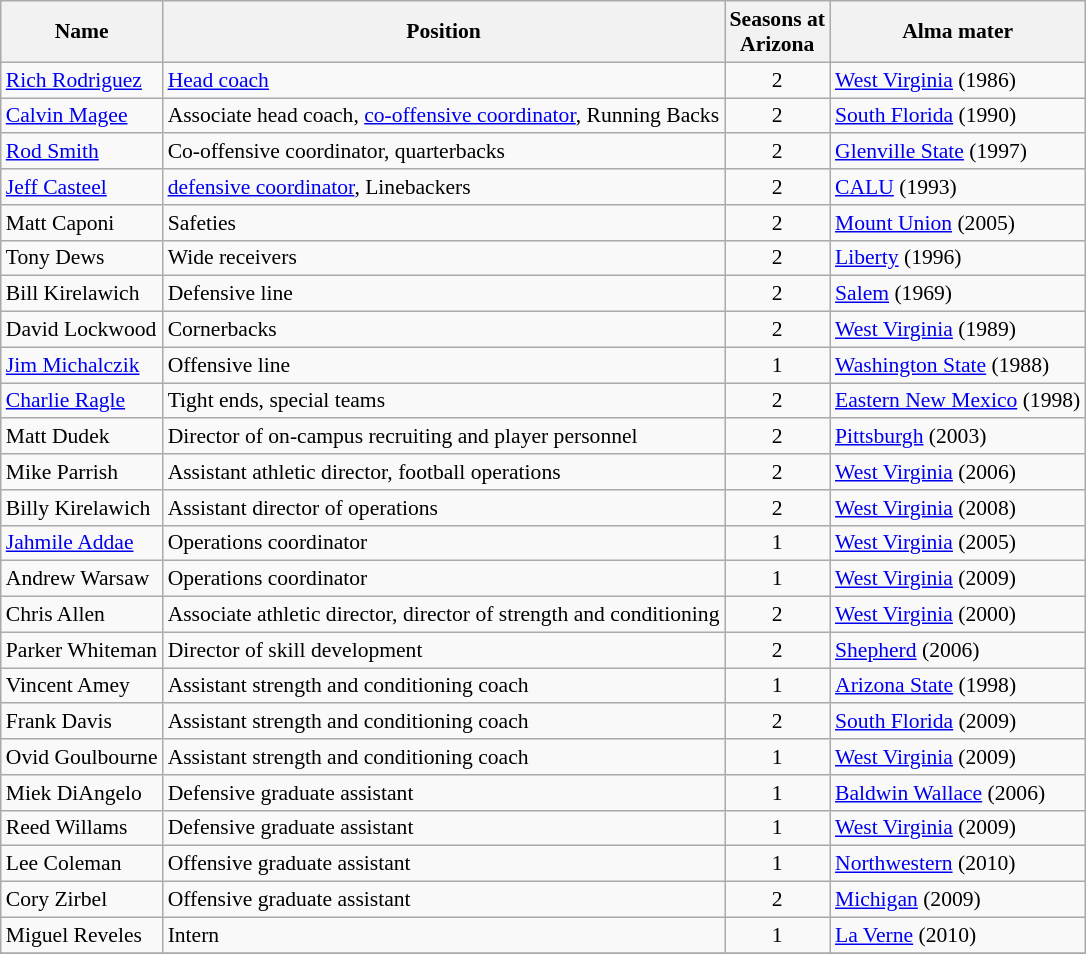<table class="wikitable" border="1" style="font-size:90%;">
<tr>
<th>Name</th>
<th>Position</th>
<th>Seasons at<br>Arizona</th>
<th>Alma mater</th>
</tr>
<tr>
<td><a href='#'>Rich Rodriguez</a></td>
<td><a href='#'>Head coach</a></td>
<td align=center>2</td>
<td><a href='#'>West Virginia</a> (1986)</td>
</tr>
<tr>
<td><a href='#'>Calvin Magee</a></td>
<td>Associate head coach, <a href='#'>co-offensive coordinator</a>, Running Backs</td>
<td align=center>2</td>
<td><a href='#'>South Florida</a> (1990)</td>
</tr>
<tr>
<td><a href='#'>Rod Smith</a></td>
<td>Co-offensive coordinator, quarterbacks</td>
<td align=center>2</td>
<td><a href='#'>Glenville State</a> (1997)</td>
</tr>
<tr>
<td><a href='#'>Jeff Casteel</a></td>
<td><a href='#'>defensive coordinator</a>, Linebackers</td>
<td align=center>2</td>
<td><a href='#'>CALU</a> (1993)</td>
</tr>
<tr>
<td>Matt Caponi</td>
<td>Safeties</td>
<td align=center>2</td>
<td><a href='#'>Mount Union</a> (2005)</td>
</tr>
<tr>
<td>Tony Dews</td>
<td>Wide receivers</td>
<td align=center>2</td>
<td><a href='#'>Liberty</a> (1996)</td>
</tr>
<tr>
<td>Bill Kirelawich</td>
<td>Defensive line</td>
<td align=center>2</td>
<td><a href='#'>Salem</a> (1969)</td>
</tr>
<tr>
<td>David Lockwood</td>
<td>Cornerbacks</td>
<td align=center>2</td>
<td><a href='#'>West Virginia</a> (1989)</td>
</tr>
<tr>
<td><a href='#'>Jim Michalczik</a></td>
<td>Offensive line</td>
<td align=center>1</td>
<td><a href='#'>Washington State</a> (1988)</td>
</tr>
<tr>
<td><a href='#'>Charlie Ragle</a></td>
<td>Tight ends, special teams</td>
<td align=center>2</td>
<td><a href='#'>Eastern New Mexico</a> (1998)</td>
</tr>
<tr>
<td>Matt Dudek</td>
<td>Director of on-campus recruiting and player personnel</td>
<td align=center>2</td>
<td><a href='#'>Pittsburgh</a> (2003)</td>
</tr>
<tr>
<td>Mike Parrish</td>
<td>Assistant athletic director, football operations</td>
<td align=center>2</td>
<td><a href='#'>West Virginia</a> (2006)</td>
</tr>
<tr>
<td>Billy Kirelawich</td>
<td>Assistant director of operations</td>
<td align=center>2</td>
<td><a href='#'>West Virginia</a> (2008)</td>
</tr>
<tr>
<td><a href='#'>Jahmile Addae</a></td>
<td>Operations coordinator</td>
<td align=center>1</td>
<td><a href='#'>West Virginia</a> (2005)</td>
</tr>
<tr>
<td>Andrew Warsaw</td>
<td>Operations coordinator</td>
<td align=center>1</td>
<td><a href='#'>West Virginia</a> (2009)</td>
</tr>
<tr>
<td>Chris Allen</td>
<td>Associate athletic director, director of strength and conditioning</td>
<td align=center>2</td>
<td><a href='#'>West Virginia</a> (2000)</td>
</tr>
<tr>
<td>Parker Whiteman</td>
<td>Director of skill development</td>
<td align=center>2</td>
<td><a href='#'>Shepherd</a> (2006)</td>
</tr>
<tr>
<td>Vincent Amey</td>
<td>Assistant strength and conditioning coach</td>
<td align=center>1</td>
<td><a href='#'>Arizona State</a> (1998)</td>
</tr>
<tr>
<td>Frank Davis</td>
<td>Assistant strength and conditioning coach</td>
<td align=center>2</td>
<td><a href='#'>South Florida</a> (2009)</td>
</tr>
<tr>
<td>Ovid Goulbourne</td>
<td>Assistant strength and conditioning coach</td>
<td align=center>1</td>
<td><a href='#'>West Virginia</a> (2009)</td>
</tr>
<tr>
<td>Miek DiAngelo</td>
<td>Defensive graduate assistant</td>
<td align=center>1</td>
<td><a href='#'>Baldwin Wallace</a> (2006)</td>
</tr>
<tr>
<td>Reed Willams</td>
<td>Defensive graduate assistant</td>
<td align=center>1</td>
<td><a href='#'>West Virginia</a> (2009)</td>
</tr>
<tr>
<td>Lee Coleman</td>
<td>Offensive graduate assistant</td>
<td align=center>1</td>
<td><a href='#'>Northwestern</a> (2010)</td>
</tr>
<tr>
<td>Cory Zirbel</td>
<td>Offensive graduate assistant</td>
<td align=center>2</td>
<td><a href='#'>Michigan</a> (2009)</td>
</tr>
<tr>
<td>Miguel Reveles</td>
<td>Intern</td>
<td align=center>1</td>
<td><a href='#'>La Verne</a> (2010)</td>
</tr>
<tr>
</tr>
</table>
